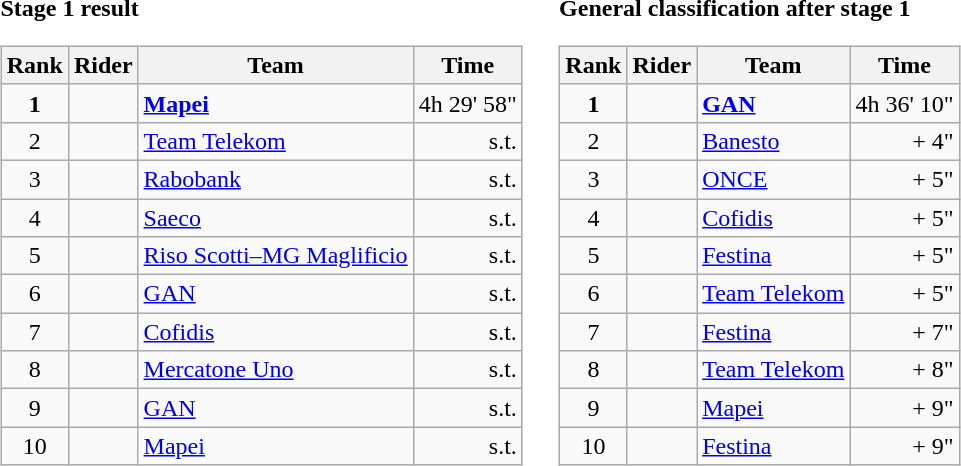<table>
<tr>
<td><strong>Stage 1 result</strong><br><table class="wikitable">
<tr>
<th scope="col">Rank</th>
<th scope="col">Rider</th>
<th scope="col">Team</th>
<th scope="col">Time</th>
</tr>
<tr>
<td style="text-align:center;"><strong>1</strong></td>
<td><strong></strong></td>
<td><strong><a href='#'>Mapei</a></strong></td>
<td style="text-align:right;">4h 29' 58"</td>
</tr>
<tr>
<td style="text-align:center;">2</td>
<td></td>
<td><a href='#'>Team Telekom</a></td>
<td style="text-align:right;">s.t.</td>
</tr>
<tr>
<td style="text-align:center;">3</td>
<td></td>
<td><a href='#'>Rabobank</a></td>
<td style="text-align:right;">s.t.</td>
</tr>
<tr>
<td style="text-align:center;">4</td>
<td></td>
<td><a href='#'>Saeco</a></td>
<td style="text-align:right;">s.t.</td>
</tr>
<tr>
<td style="text-align:center;">5</td>
<td></td>
<td><a href='#'>Riso Scotti–MG Maglificio</a></td>
<td style="text-align:right;">s.t.</td>
</tr>
<tr>
<td style="text-align:center;">6</td>
<td></td>
<td><a href='#'>GAN</a></td>
<td style="text-align:right;">s.t.</td>
</tr>
<tr>
<td style="text-align:center;">7</td>
<td></td>
<td><a href='#'>Cofidis</a></td>
<td style="text-align:right;">s.t.</td>
</tr>
<tr>
<td style="text-align:center;">8</td>
<td></td>
<td><a href='#'>Mercatone Uno</a></td>
<td style="text-align:right;">s.t.</td>
</tr>
<tr>
<td style="text-align:center;">9</td>
<td></td>
<td><a href='#'>GAN</a></td>
<td style="text-align:right;">s.t.</td>
</tr>
<tr>
<td style="text-align:center;">10</td>
<td></td>
<td><a href='#'>Mapei</a></td>
<td style="text-align:right;">s.t.</td>
</tr>
</table>
</td>
<td></td>
<td><strong>General classification after stage 1</strong><br><table class="wikitable">
<tr>
<th scope="col">Rank</th>
<th scope="col">Rider</th>
<th scope="col">Team</th>
<th scope="col">Time</th>
</tr>
<tr>
<td style="text-align:center;"><strong>1</strong></td>
<td><strong></strong> </td>
<td><strong><a href='#'>GAN</a></strong></td>
<td style="text-align:right;">4h 36' 10"</td>
</tr>
<tr>
<td style="text-align:center;">2</td>
<td></td>
<td><a href='#'>Banesto</a></td>
<td style="text-align:right;">+ 4"</td>
</tr>
<tr>
<td style="text-align:center;">3</td>
<td></td>
<td><a href='#'>ONCE</a></td>
<td style="text-align:right;">+ 5"</td>
</tr>
<tr>
<td style="text-align:center;">4</td>
<td></td>
<td><a href='#'>Cofidis</a></td>
<td style="text-align:right;">+ 5"</td>
</tr>
<tr>
<td style="text-align:center;">5</td>
<td></td>
<td><a href='#'>Festina</a></td>
<td style="text-align:right;">+ 5"</td>
</tr>
<tr>
<td style="text-align:center;">6</td>
<td></td>
<td><a href='#'>Team Telekom</a></td>
<td style="text-align:right;">+ 5"</td>
</tr>
<tr>
<td style="text-align:center;">7</td>
<td></td>
<td><a href='#'>Festina</a></td>
<td style="text-align:right;">+ 7"</td>
</tr>
<tr>
<td style="text-align:center;">8</td>
<td></td>
<td><a href='#'>Team Telekom</a></td>
<td style="text-align:right;">+ 8"</td>
</tr>
<tr>
<td style="text-align:center;">9</td>
<td> </td>
<td><a href='#'>Mapei</a></td>
<td style="text-align:right;">+ 9"</td>
</tr>
<tr>
<td style="text-align:center;">10</td>
<td></td>
<td><a href='#'>Festina</a></td>
<td style="text-align:right;">+ 9"</td>
</tr>
</table>
</td>
</tr>
</table>
